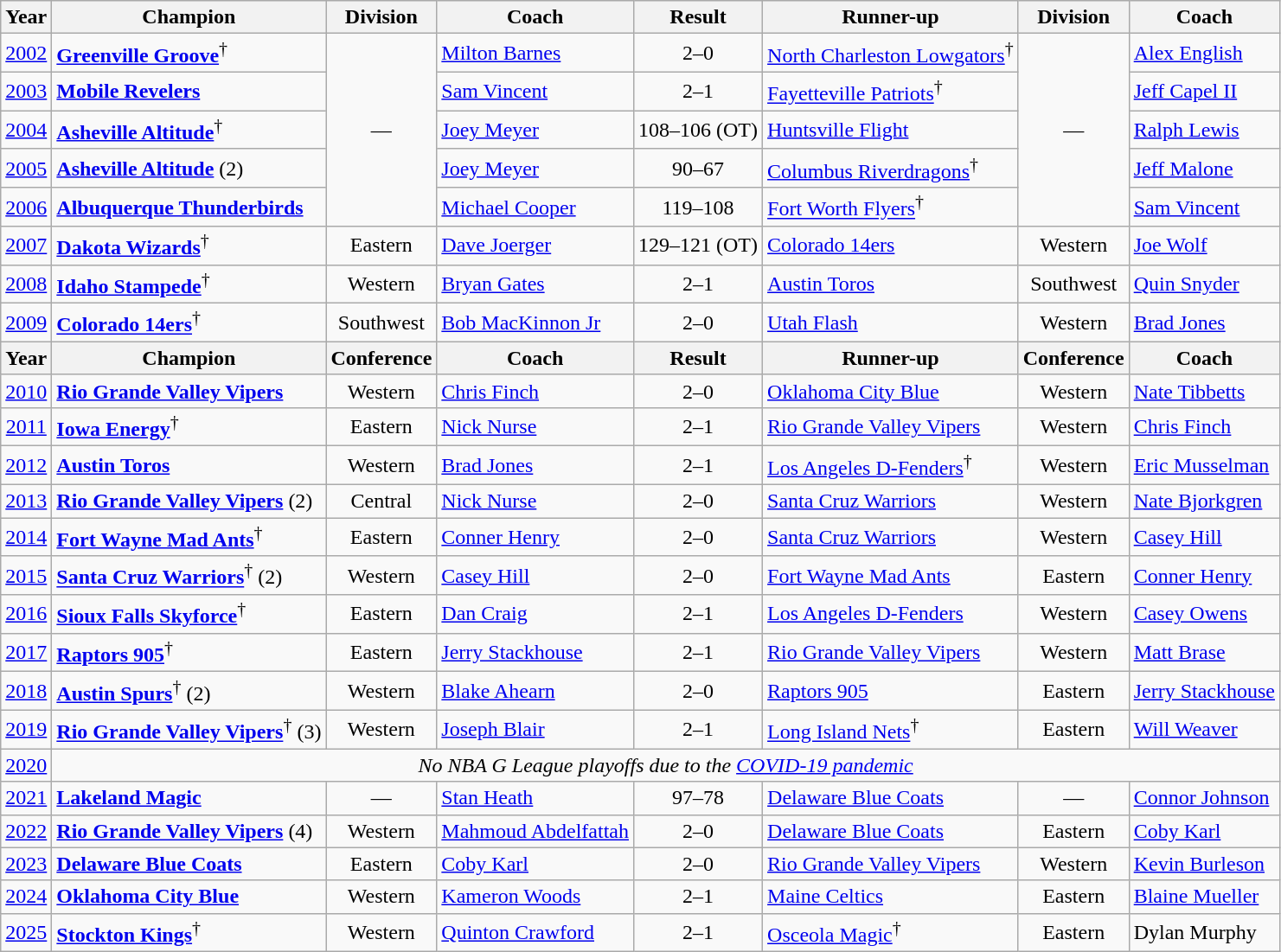<table class="wikitable">
<tr>
<th>Year</th>
<th>Champion</th>
<th>Division</th>
<th class="unsortable">Coach</th>
<th>Result</th>
<th>Runner-up</th>
<th>Division</th>
<th>Coach</th>
</tr>
<tr>
<td align=center><a href='#'>2002</a></td>
<td><strong><a href='#'>Greenville Groove</a></strong><sup>†</sup></td>
<td rowspan=5; align=center>—</td>
<td><a href='#'>Milton Barnes</a></td>
<td align=center>2–0</td>
<td><a href='#'>North Charleston Lowgators</a><sup>†</sup></td>
<td rowspan=5; align=center>—</td>
<td><a href='#'>Alex English</a></td>
</tr>
<tr>
<td align=center><a href='#'>2003</a></td>
<td><strong><a href='#'>Mobile Revelers</a></strong></td>
<td><a href='#'>Sam Vincent</a></td>
<td align=center>2–1</td>
<td><a href='#'>Fayetteville Patriots</a><sup>†</sup></td>
<td><a href='#'>Jeff Capel II</a></td>
</tr>
<tr>
<td align=center><a href='#'>2004</a></td>
<td><strong><a href='#'>Asheville Altitude</a></strong><sup>†</sup></td>
<td><a href='#'>Joey Meyer</a></td>
<td align=center>108–106 (OT)</td>
<td><a href='#'>Huntsville Flight</a></td>
<td><a href='#'>Ralph Lewis</a></td>
</tr>
<tr>
<td align=center><a href='#'>2005</a></td>
<td><strong><a href='#'>Asheville Altitude</a></strong> (2)</td>
<td><a href='#'>Joey Meyer</a></td>
<td align=center>90–67</td>
<td><a href='#'>Columbus Riverdragons</a><sup>†</sup></td>
<td><a href='#'>Jeff Malone</a></td>
</tr>
<tr>
<td align=center><a href='#'>2006</a></td>
<td><strong><a href='#'>Albuquerque Thunderbirds</a></strong></td>
<td><a href='#'>Michael Cooper</a></td>
<td align=center>119–108</td>
<td><a href='#'>Fort Worth Flyers</a><sup>†</sup></td>
<td><a href='#'>Sam Vincent</a></td>
</tr>
<tr>
<td align=center><a href='#'>2007</a></td>
<td><strong><a href='#'>Dakota Wizards</a></strong><sup>†</sup></td>
<td align=center>Eastern</td>
<td><a href='#'>Dave Joerger</a></td>
<td align=center>129–121 (OT)</td>
<td><a href='#'>Colorado 14ers</a></td>
<td align=center>Western</td>
<td><a href='#'>Joe Wolf</a></td>
</tr>
<tr>
<td align=center><a href='#'>2008</a></td>
<td><strong><a href='#'>Idaho Stampede</a></strong><sup>†</sup></td>
<td align=center>Western</td>
<td><a href='#'>Bryan Gates</a></td>
<td align=center>2–1</td>
<td><a href='#'>Austin Toros</a></td>
<td align=center>Southwest</td>
<td><a href='#'>Quin Snyder</a></td>
</tr>
<tr>
<td align=center><a href='#'>2009</a></td>
<td><strong><a href='#'>Colorado 14ers</a></strong><sup>†</sup></td>
<td align=center>Southwest</td>
<td><a href='#'>Bob MacKinnon Jr</a></td>
<td align=center>2–0</td>
<td><a href='#'>Utah Flash</a></td>
<td align=center>Western</td>
<td><a href='#'>Brad Jones</a></td>
</tr>
<tr>
<th>Year</th>
<th>Champion</th>
<th>Conference</th>
<th class="unsortable">Coach</th>
<th>Result</th>
<th>Runner-up</th>
<th>Conference</th>
<th>Coach</th>
</tr>
<tr>
<td align=center><a href='#'>2010</a></td>
<td><strong><a href='#'>Rio Grande Valley Vipers</a></strong></td>
<td align=center>Western</td>
<td><a href='#'>Chris Finch</a></td>
<td align=center>2–0</td>
<td><a href='#'>Oklahoma City Blue</a></td>
<td align=center>Western</td>
<td><a href='#'>Nate Tibbetts</a></td>
</tr>
<tr>
<td align=center><a href='#'>2011</a></td>
<td><strong><a href='#'>Iowa Energy</a></strong><sup>†</sup></td>
<td align=center>Eastern</td>
<td><a href='#'>Nick Nurse</a></td>
<td align=center>2–1</td>
<td><a href='#'>Rio Grande Valley Vipers</a></td>
<td align=center>Western</td>
<td><a href='#'>Chris Finch</a></td>
</tr>
<tr>
<td align=center><a href='#'>2012</a></td>
<td><strong><a href='#'>Austin Toros</a></strong></td>
<td align=center>Western</td>
<td><a href='#'>Brad Jones</a></td>
<td align=center>2–1</td>
<td><a href='#'>Los Angeles D-Fenders</a><sup>†</sup></td>
<td align=center>Western</td>
<td><a href='#'>Eric Musselman</a></td>
</tr>
<tr>
<td align=center><a href='#'>2013</a></td>
<td><strong><a href='#'>Rio Grande Valley Vipers</a></strong> (2)</td>
<td align=center>Central</td>
<td><a href='#'>Nick Nurse</a></td>
<td align=center>2–0</td>
<td><a href='#'>Santa Cruz Warriors</a></td>
<td align=center>Western</td>
<td><a href='#'>Nate Bjorkgren</a></td>
</tr>
<tr>
<td align=center><a href='#'>2014</a></td>
<td><strong><a href='#'>Fort Wayne Mad Ants</a></strong><sup>†</sup></td>
<td align=center>Eastern</td>
<td><a href='#'>Conner Henry</a></td>
<td align=center>2–0</td>
<td><a href='#'>Santa Cruz Warriors</a></td>
<td align=center>Western</td>
<td><a href='#'>Casey Hill</a></td>
</tr>
<tr>
<td align=center><a href='#'>2015</a></td>
<td><strong><a href='#'>Santa Cruz Warriors</a></strong><sup>†</sup> (2)</td>
<td align=center>Western</td>
<td><a href='#'>Casey Hill</a></td>
<td align=center>2–0</td>
<td><a href='#'>Fort Wayne Mad Ants</a></td>
<td align=center>Eastern</td>
<td><a href='#'>Conner Henry</a></td>
</tr>
<tr>
<td align=center><a href='#'>2016</a></td>
<td><strong><a href='#'>Sioux Falls Skyforce</a></strong><sup>†</sup></td>
<td align=center>Eastern</td>
<td><a href='#'>Dan Craig</a></td>
<td align=center>2–1</td>
<td><a href='#'>Los Angeles D-Fenders</a></td>
<td align=center>Western</td>
<td><a href='#'>Casey Owens</a></td>
</tr>
<tr>
<td align=center><a href='#'>2017</a></td>
<td><strong><a href='#'>Raptors 905</a></strong><sup>†</sup></td>
<td align=center>Eastern</td>
<td><a href='#'>Jerry Stackhouse</a></td>
<td align=center>2–1</td>
<td><a href='#'>Rio Grande Valley Vipers</a></td>
<td align=center>Western</td>
<td><a href='#'>Matt Brase</a></td>
</tr>
<tr>
<td align=center><a href='#'>2018</a></td>
<td><strong><a href='#'>Austin Spurs</a></strong><sup>†</sup> (2)</td>
<td align=center>Western</td>
<td><a href='#'>Blake Ahearn</a></td>
<td align=center>2–0</td>
<td><a href='#'>Raptors 905</a></td>
<td align=center>Eastern</td>
<td><a href='#'>Jerry Stackhouse</a></td>
</tr>
<tr>
<td align=center><a href='#'>2019</a></td>
<td><strong><a href='#'>Rio Grande Valley Vipers</a></strong><sup>†</sup> (3)</td>
<td align=center>Western</td>
<td><a href='#'>Joseph Blair</a></td>
<td align=center>2–1</td>
<td><a href='#'>Long Island Nets</a><sup>†</sup></td>
<td align=center>Eastern</td>
<td><a href='#'>Will Weaver</a></td>
</tr>
<tr>
<td align=center><a href='#'>2020</a></td>
<td colspan="7" align=center><em>No NBA G League playoffs due to the <a href='#'>COVID-19 pandemic</a></em></td>
</tr>
<tr>
<td align=center><a href='#'>2021</a></td>
<td><strong><a href='#'>Lakeland Magic</a></strong></td>
<td align=center>—</td>
<td><a href='#'>Stan Heath</a></td>
<td align=center>97–78</td>
<td><a href='#'>Delaware Blue Coats</a></td>
<td align=center>—</td>
<td><a href='#'>Connor Johnson</a></td>
</tr>
<tr>
<td align=center><a href='#'>2022</a></td>
<td><strong><a href='#'>Rio Grande Valley Vipers</a></strong> (4)</td>
<td align=center>Western</td>
<td><a href='#'>Mahmoud Abdelfattah</a></td>
<td align=center>2–0</td>
<td><a href='#'>Delaware Blue Coats</a></td>
<td align=center>Eastern</td>
<td><a href='#'>Coby Karl</a></td>
</tr>
<tr>
<td align=center><a href='#'>2023</a></td>
<td><strong><a href='#'>Delaware Blue Coats</a></strong></td>
<td align=center>Eastern</td>
<td><a href='#'>Coby Karl</a></td>
<td align=center>2–0</td>
<td><a href='#'>Rio Grande Valley Vipers</a></td>
<td align=center>Western</td>
<td><a href='#'>Kevin Burleson</a></td>
</tr>
<tr>
<td align=center><a href='#'>2024</a></td>
<td><strong><a href='#'>Oklahoma City Blue</a></strong></td>
<td align=center>Western</td>
<td><a href='#'>Kameron Woods</a></td>
<td align=center>2–1</td>
<td><a href='#'>Maine Celtics</a></td>
<td align=center>Eastern</td>
<td><a href='#'>Blaine Mueller</a></td>
</tr>
<tr>
<td align=center><a href='#'>2025</a></td>
<td><strong><a href='#'>Stockton Kings</a></strong><sup>†</sup></td>
<td align=center>Western</td>
<td><a href='#'>Quinton Crawford</a></td>
<td align=center>2–1</td>
<td><a href='#'>Osceola Magic</a><sup>†</sup></td>
<td align=center>Eastern</td>
<td>Dylan Murphy</td>
</tr>
</table>
